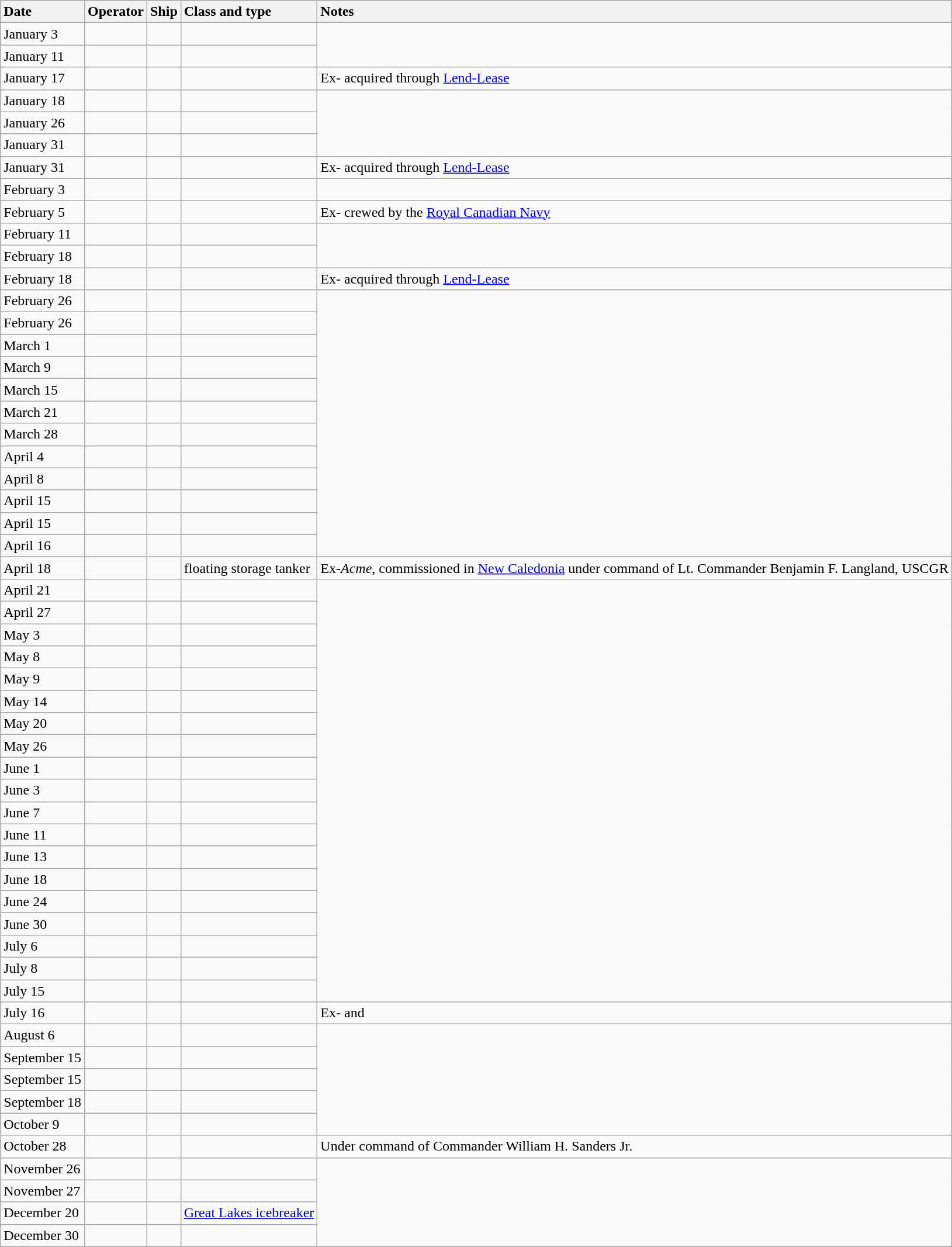<table class="wikitable nowraplinks sortable">
<tr>
<th style="text-align: left">Date</th>
<th style="text-align: left">Operator</th>
<th style="text-align: left">Ship</th>
<th style="text-align: left">Class and type</th>
<th style="text-align: left">Notes</th>
</tr>
<tr>
<td>January 3</td>
<td></td>
<td><strong></strong></td>
<td></td>
</tr>
<tr>
<td>January 11</td>
<td></td>
<td><strong></strong></td>
<td></td>
</tr>
<tr>
<td>January 17</td>
<td></td>
<td><strong></strong></td>
<td></td>
<td>Ex- acquired through <a href='#'>Lend-Lease</a></td>
</tr>
<tr>
<td>January 18</td>
<td></td>
<td><strong></strong></td>
<td></td>
</tr>
<tr>
<td>January 26</td>
<td></td>
<td><strong></strong></td>
<td></td>
</tr>
<tr>
<td>January 31</td>
<td></td>
<td><strong></strong></td>
<td></td>
</tr>
<tr>
<td>January 31</td>
<td></td>
<td><strong></strong></td>
<td></td>
<td>Ex- acquired through <a href='#'>Lend-Lease</a></td>
</tr>
<tr>
<td>February 3</td>
<td></td>
<td><strong></strong></td>
<td></td>
</tr>
<tr>
<td>February 5</td>
<td></td>
<td><strong></strong></td>
<td></td>
<td>Ex- crewed by the <a href='#'>Royal Canadian Navy</a></td>
</tr>
<tr>
<td>February 11</td>
<td></td>
<td><strong></strong></td>
<td></td>
</tr>
<tr>
<td>February 18</td>
<td></td>
<td><strong></strong></td>
<td></td>
</tr>
<tr>
<td>February 18</td>
<td></td>
<td><strong></strong></td>
<td></td>
<td>Ex- acquired through <a href='#'>Lend-Lease</a></td>
</tr>
<tr>
<td>February 26</td>
<td></td>
<td><strong></strong></td>
<td></td>
</tr>
<tr>
<td>February 26</td>
<td></td>
<td><strong></strong></td>
<td></td>
</tr>
<tr>
<td>March 1</td>
<td></td>
<td><strong></strong></td>
<td></td>
</tr>
<tr>
<td>March 9</td>
<td></td>
<td><strong></strong></td>
<td></td>
</tr>
<tr>
<td>March 15</td>
<td></td>
<td><strong></strong></td>
<td></td>
</tr>
<tr>
<td>March 21</td>
<td></td>
<td><strong></strong></td>
<td></td>
</tr>
<tr>
<td>March 28</td>
<td></td>
<td><strong></strong></td>
<td></td>
</tr>
<tr>
<td>April 4</td>
<td></td>
<td><strong></strong></td>
<td></td>
</tr>
<tr>
<td>April 8</td>
<td></td>
<td><strong></strong></td>
<td></td>
</tr>
<tr>
<td>April 15</td>
<td></td>
<td><strong></strong></td>
<td></td>
</tr>
<tr>
<td>April 15</td>
<td></td>
<td><strong></strong></td>
<td></td>
</tr>
<tr>
<td>April 16</td>
<td></td>
<td><strong></strong></td>
<td></td>
</tr>
<tr>
<td>April 18</td>
<td></td>
<td><strong></strong></td>
<td>floating storage tanker</td>
<td>Ex-<em>Acme</em>, commissioned in <a href='#'>New Caledonia</a> under command of Lt. Commander Benjamin F. Langland, USCGR</td>
</tr>
<tr>
<td>April 21</td>
<td></td>
<td><strong></strong></td>
<td></td>
</tr>
<tr>
<td>April 27</td>
<td></td>
<td><strong></strong></td>
<td></td>
</tr>
<tr>
<td>May 3</td>
<td></td>
<td><strong></strong></td>
<td></td>
</tr>
<tr>
<td>May 8</td>
<td></td>
<td><strong></strong></td>
<td></td>
</tr>
<tr>
<td>May 9</td>
<td></td>
<td><strong></strong></td>
<td></td>
</tr>
<tr>
<td>May 14</td>
<td></td>
<td><strong></strong></td>
<td></td>
</tr>
<tr>
<td>May 20</td>
<td></td>
<td><strong></strong></td>
<td></td>
</tr>
<tr>
<td>May 26</td>
<td></td>
<td><strong></strong></td>
<td></td>
</tr>
<tr>
<td>June 1</td>
<td></td>
<td><strong></strong></td>
<td></td>
</tr>
<tr>
<td>June 3</td>
<td></td>
<td><strong></strong></td>
<td></td>
</tr>
<tr>
<td>June 7</td>
<td></td>
<td><strong></strong></td>
<td></td>
</tr>
<tr>
<td>June 11</td>
<td></td>
<td><strong></strong></td>
<td></td>
</tr>
<tr>
<td>June 13</td>
<td></td>
<td><strong></strong></td>
<td></td>
</tr>
<tr>
<td>June 18</td>
<td></td>
<td><strong></strong></td>
<td></td>
</tr>
<tr>
<td>June 24</td>
<td></td>
<td><strong></strong></td>
<td></td>
</tr>
<tr>
<td>June 30</td>
<td></td>
<td><strong></strong></td>
<td></td>
</tr>
<tr>
<td>July 6</td>
<td></td>
<td><strong></strong></td>
<td></td>
</tr>
<tr>
<td>July 8</td>
<td></td>
<td><strong></strong></td>
<td></td>
</tr>
<tr>
<td>July 15</td>
<td></td>
<td><strong></strong></td>
<td></td>
</tr>
<tr>
<td>July 16</td>
<td></td>
<td><strong></strong></td>
<td></td>
<td>Ex- and </td>
</tr>
<tr>
<td>August 6</td>
<td></td>
<td><strong></strong></td>
<td></td>
</tr>
<tr>
<td>September 15</td>
<td></td>
<td><strong></strong></td>
<td></td>
</tr>
<tr>
<td>September 15</td>
<td></td>
<td><strong></strong></td>
<td></td>
</tr>
<tr>
<td>September 18</td>
<td></td>
<td><strong></strong></td>
<td></td>
</tr>
<tr>
<td>October 9</td>
<td></td>
<td><strong></strong></td>
<td></td>
</tr>
<tr ---->
<td>October 28</td>
<td></td>
<td><strong></strong></td>
<td></td>
<td>Under command of Commander William H. Sanders Jr.</td>
</tr>
<tr>
<td>November 26</td>
<td></td>
<td><strong></strong></td>
<td></td>
</tr>
<tr>
<td>November 27</td>
<td></td>
<td><strong></strong></td>
<td></td>
</tr>
<tr>
<td>December 20</td>
<td></td>
<td><strong></strong></td>
<td><a href='#'>Great Lakes icebreaker</a></td>
</tr>
<tr>
<td>December 30</td>
<td></td>
<td><strong></strong></td>
<td></td>
</tr>
</table>
